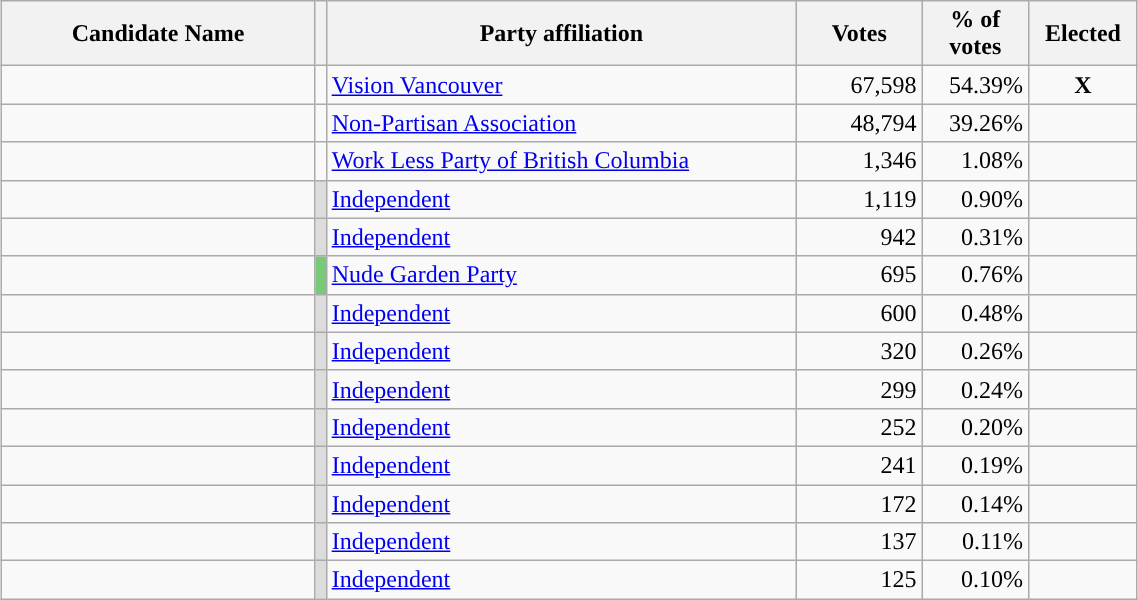<table class="wikitable sortable" style="text-align:center; margin:5px; width: 60%">
<tr>
<th style="width:20%;">Candidate Name</th>
<th style="width:0.05%;"></th>
<th style="width:30%;">Party affiliation</th>
<th style="width:8%;">Votes</th>
<th style="width:5%;">% of votes</th>
<th style="width:5%;">Elected</th>
</tr>
<tr>
<td align="left"></td>
<td style="background:"></td>
<td align="left"><a href='#'>Vision Vancouver</a></td>
<td align="right">67,598</td>
<td align="right">54.39%</td>
<td><strong>X</strong></td>
</tr>
<tr>
<td align="left"></td>
<td style="background:"></td>
<td align="left"><a href='#'>Non-Partisan Association</a></td>
<td align="right">48,794</td>
<td align="right">39.26%</td>
<td></td>
</tr>
<tr>
<td align="left"></td>
<td style="background:"></td>
<td align="left"><a href='#'>Work Less Party of British Columbia</a></td>
<td align="right">1,346</td>
<td align="right">1.08%</td>
<td></td>
</tr>
<tr>
<td align="left"></td>
<td style="background:gainsboro"></td>
<td align="left"><a href='#'>Independent</a></td>
<td align="right">1,119</td>
<td align="right">0.90%</td>
<td></td>
</tr>
<tr>
<td align="left"></td>
<td style="background:gainsboro;"></td>
<td align="left"><a href='#'>Independent</a></td>
<td align="right">942</td>
<td align="right">0.31%</td>
<td></td>
</tr>
<tr>
<td align="left"></td>
<td style="background:#78CA78;"></td>
<td align="left"><a href='#'>Nude Garden Party</a></td>
<td align="right">695</td>
<td align="right">0.76%</td>
<td></td>
</tr>
<tr>
<td align="left"></td>
<td style="background:gainsboro;"></td>
<td align="left"><a href='#'>Independent</a></td>
<td align="right">600</td>
<td align="right">0.48%</td>
<td></td>
</tr>
<tr>
<td align="left"></td>
<td style="background:gainsboro;"></td>
<td align="left"><a href='#'>Independent</a></td>
<td align="right">320</td>
<td align="right">0.26%</td>
<td></td>
</tr>
<tr>
<td align="left"></td>
<td style="background:gainsboro;"></td>
<td align="left"><a href='#'>Independent</a></td>
<td align="right">299</td>
<td align="right">0.24%</td>
<td></td>
</tr>
<tr>
<td align="left"></td>
<td style="background:gainsboro;"></td>
<td align="left"><a href='#'>Independent</a></td>
<td align="right">252</td>
<td align="right">0.20%</td>
<td></td>
</tr>
<tr>
<td align="left"></td>
<td style="background:gainsboro;"></td>
<td align="left"><a href='#'>Independent</a></td>
<td align="right">241</td>
<td align="right">0.19%</td>
<td></td>
</tr>
<tr>
<td align="left"></td>
<td style="background:gainsboro;"></td>
<td align="left"><a href='#'>Independent</a></td>
<td align="right">172</td>
<td align="right">0.14%</td>
<td></td>
</tr>
<tr>
<td align="left"></td>
<td style="background:gainsboro;"></td>
<td align="left"><a href='#'>Independent</a></td>
<td align="right">137</td>
<td align="right">0.11%</td>
<td></td>
</tr>
<tr>
<td align="left"></td>
<td style="background:gainsboro;"></td>
<td align="left"><a href='#'>Independent</a></td>
<td align="right">125</td>
<td align="right">0.10%</td>
<td></td>
</tr>
</table>
